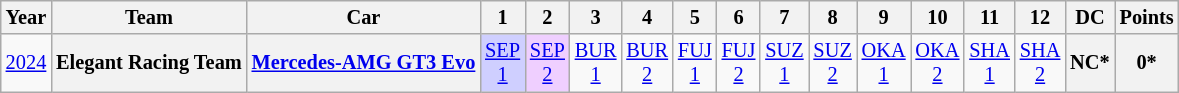<table class="wikitable" style="text-align:center; font-size:85%">
<tr>
<th>Year</th>
<th>Team</th>
<th>Car</th>
<th>1</th>
<th>2</th>
<th>3</th>
<th>4</th>
<th>5</th>
<th>6</th>
<th>7</th>
<th>8</th>
<th>9</th>
<th>10</th>
<th>11</th>
<th>12</th>
<th>DC</th>
<th>Points</th>
</tr>
<tr>
<td><a href='#'>2024</a></td>
<th>Elegant Racing Team</th>
<th><a href='#'>Mercedes-AMG GT3 Evo</a></th>
<td style="background:#cfcfff;"><a href='#'>SEP<br>1</a><br></td>
<td style="background:#efcfff;"><a href='#'>SEP<br>2</a><br></td>
<td><a href='#'>BUR<br>1</a></td>
<td><a href='#'>BUR<br>2</a></td>
<td><a href='#'>FUJ<br>1</a></td>
<td><a href='#'>FUJ<br>2</a></td>
<td><a href='#'>SUZ<br>1</a></td>
<td><a href='#'>SUZ<br>2</a></td>
<td><a href='#'>OKA<br>1</a></td>
<td><a href='#'>OKA<br>2</a></td>
<td><a href='#'>SHA<br>1</a></td>
<td><a href='#'>SHA<br>2</a></td>
<th>NC*</th>
<th>0*</th>
</tr>
</table>
